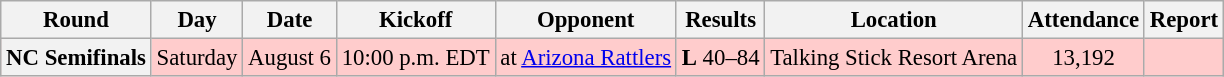<table class="wikitable" style="font-size: 95%;">
<tr>
<th>Round</th>
<th>Day</th>
<th>Date</th>
<th>Kickoff</th>
<th>Opponent</th>
<th>Results</th>
<th>Location</th>
<th>Attendance</th>
<th>Report</th>
</tr>
<tr style= background:#ffcccc>
<th align="center">NC Semifinals</th>
<td align="center">Saturday</td>
<td align="center">August 6</td>
<td align="center">10:00 p.m. EDT</td>
<td align="center">at <a href='#'>Arizona Rattlers</a></td>
<td align="center"><strong>L</strong> 40–84</td>
<td align="center">Talking Stick Resort Arena</td>
<td align="center">13,192</td>
<td align="center"></td>
</tr>
</table>
